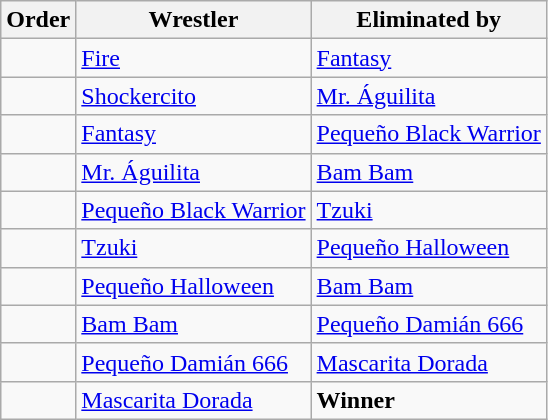<table class="wikitable sortable">
<tr>
<th>Order</th>
<th>Wrestler</th>
<th>Eliminated by</th>
</tr>
<tr>
<td></td>
<td><a href='#'>Fire</a></td>
<td><a href='#'>Fantasy</a></td>
</tr>
<tr>
<td></td>
<td><a href='#'>Shockercito</a></td>
<td><a href='#'>Mr. Águilita</a></td>
</tr>
<tr>
<td></td>
<td><a href='#'>Fantasy</a></td>
<td><a href='#'>Pequeño Black Warrior</a></td>
</tr>
<tr>
<td></td>
<td><a href='#'>Mr. Águilita</a></td>
<td><a href='#'>Bam Bam</a></td>
</tr>
<tr>
<td></td>
<td><a href='#'>Pequeño Black Warrior</a></td>
<td><a href='#'>Tzuki</a></td>
</tr>
<tr>
<td></td>
<td><a href='#'>Tzuki</a></td>
<td><a href='#'>Pequeño Halloween</a></td>
</tr>
<tr>
<td></td>
<td><a href='#'>Pequeño Halloween</a></td>
<td><a href='#'>Bam Bam</a></td>
</tr>
<tr>
<td></td>
<td><a href='#'>Bam Bam</a></td>
<td><a href='#'>Pequeño Damián 666</a></td>
</tr>
<tr>
<td></td>
<td><a href='#'>Pequeño Damián 666</a></td>
<td><a href='#'>Mascarita Dorada</a></td>
</tr>
<tr>
<td></td>
<td><a href='#'>Mascarita Dorada</a></td>
<td><strong>Winner</strong></td>
</tr>
</table>
